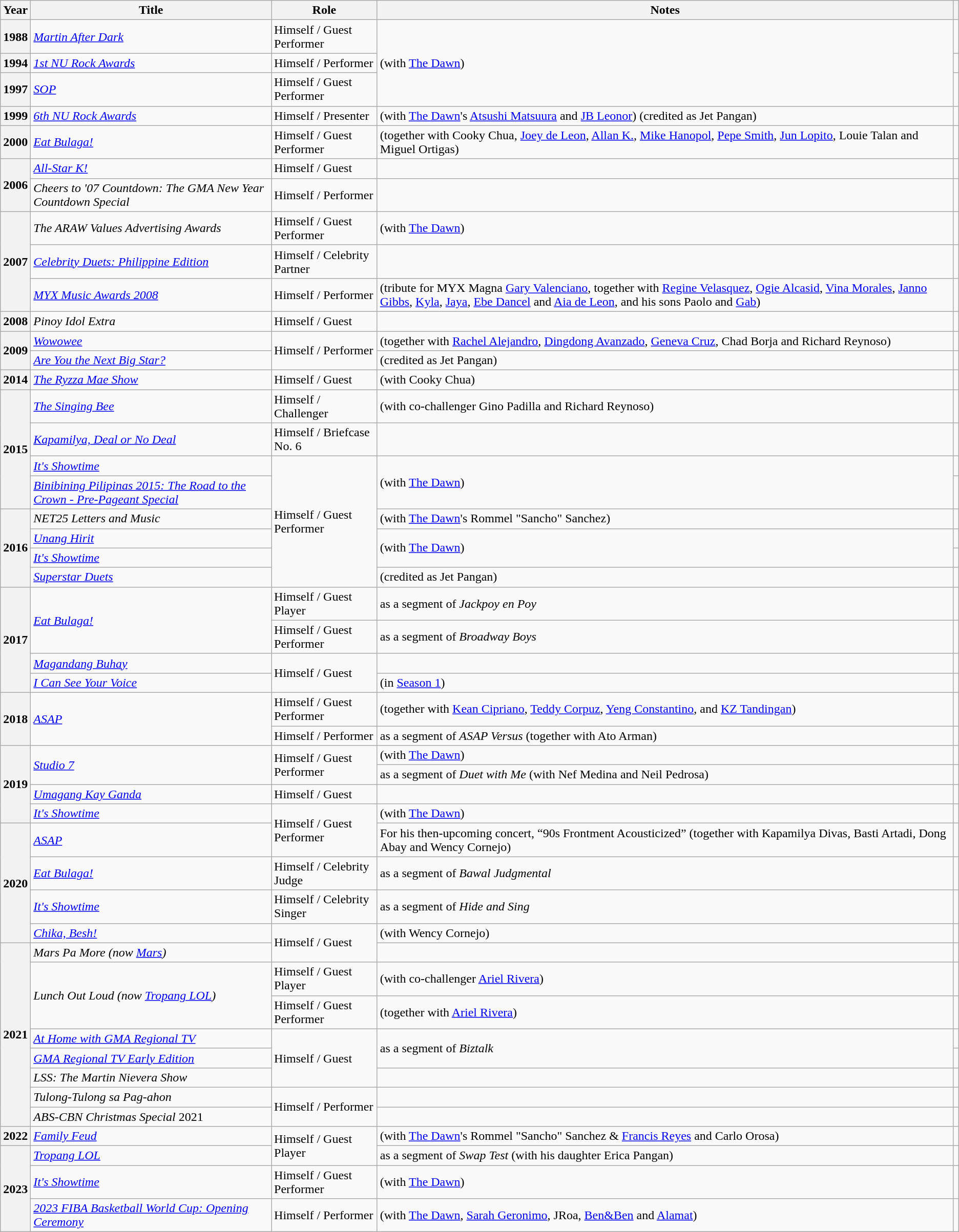<table class="wikitable sortable plainrowheaders">
<tr>
<th scope="col">Year</th>
<th scope="col">Title</th>
<th scope="col">Role</th>
<th scope="col">Notes</th>
<th scope="col" class="unsortable"></th>
</tr>
<tr>
<th scope=row>1988</th>
<td><em><a href='#'>Martin After Dark</a></em></td>
<td>Himself / Guest Performer</td>
<td rowspan="3">(with <a href='#'>The Dawn</a>)</td>
<td></td>
</tr>
<tr>
<th scope=row>1994</th>
<td><em><a href='#'>1st NU Rock Awards</a></em></td>
<td>Himself / Performer</td>
<td></td>
</tr>
<tr>
<th scope=row>1997</th>
<td><em><a href='#'>SOP</a></em></td>
<td>Himself / Guest Performer</td>
<td></td>
</tr>
<tr>
<th scope=row>1999</th>
<td><em><a href='#'>6th NU Rock Awards</a></em></td>
<td>Himself / Presenter</td>
<td>(with <a href='#'>The Dawn</a>'s <a href='#'>Atsushi Matsuura</a> and <a href='#'>JB Leonor</a>) (credited as Jet Pangan)</td>
<td></td>
</tr>
<tr>
<th scope=row>2000</th>
<td><em><a href='#'>Eat Bulaga!</a></em></td>
<td>Himself / Guest Performer</td>
<td>(together with Cooky Chua, <a href='#'>Joey de Leon</a>, <a href='#'>Allan K.</a>, <a href='#'>Mike Hanopol</a>, <a href='#'>Pepe Smith</a>, <a href='#'>Jun Lopito</a>, Louie Talan and Miguel Ortigas)</td>
<td></td>
</tr>
<tr>
<th scope=row rowspan="2">2006</th>
<td><em><a href='#'>All-Star K!</a></em></td>
<td>Himself / Guest</td>
<td></td>
<td></td>
</tr>
<tr>
<td><em>Cheers to '07 Countdown: The GMA New Year Countdown Special</em></td>
<td>Himself / Performer</td>
<td></td>
<td></td>
</tr>
<tr>
<th scope=row rowspan="3">2007</th>
<td><em>The ARAW Values Advertising Awards</em></td>
<td>Himself / Guest Performer</td>
<td>(with <a href='#'>The Dawn</a>)</td>
<td></td>
</tr>
<tr>
<td><em><a href='#'>Celebrity Duets: Philippine Edition</a></em></td>
<td>Himself / Celebrity Partner</td>
<td></td>
<td></td>
</tr>
<tr>
<td><em><a href='#'>MYX Music Awards 2008</a></em></td>
<td>Himself / Performer</td>
<td>(tribute for MYX Magna <a href='#'>Gary Valenciano</a>, together with <a href='#'>Regine Velasquez</a>, <a href='#'>Ogie Alcasid</a>, <a href='#'>Vina Morales</a>, <a href='#'>Janno Gibbs</a>, <a href='#'>Kyla</a>, <a href='#'>Jaya</a>, <a href='#'>Ebe Dancel</a> and <a href='#'>Aia de Leon</a>, and his sons Paolo and <a href='#'>Gab</a>)</td>
<td></td>
</tr>
<tr>
<th scope=row>2008</th>
<td><em>Pinoy Idol Extra</em></td>
<td>Himself / Guest</td>
<td></td>
<td></td>
</tr>
<tr>
<th scope=row rowspan="2">2009</th>
<td><em><a href='#'>Wowowee</a></em></td>
<td rowspan="2">Himself / Performer</td>
<td>(together with <a href='#'>Rachel Alejandro</a>, <a href='#'>Dingdong Avanzado</a>, <a href='#'>Geneva Cruz</a>, Chad Borja and Richard Reynoso)</td>
<td></td>
</tr>
<tr>
<td><em><a href='#'>Are You the Next Big Star?</a></em></td>
<td>(credited as Jet Pangan)</td>
<td></td>
</tr>
<tr>
<th scope=row>2014</th>
<td><em><a href='#'>The Ryzza Mae Show</a></em></td>
<td>Himself / Guest</td>
<td>(with Cooky Chua)</td>
<td></td>
</tr>
<tr>
<th scope=row rowspan="4">2015</th>
<td><em><a href='#'>The Singing Bee</a></em></td>
<td>Himself / Challenger</td>
<td>(with co-challenger Gino Padilla and Richard Reynoso)</td>
<td></td>
</tr>
<tr>
<td><em><a href='#'>Kapamilya, Deal or No Deal</a></em></td>
<td>Himself / Briefcase No. 6</td>
<td></td>
<td></td>
</tr>
<tr>
<td><em><a href='#'>It's Showtime</a></em></td>
<td rowspan="6">Himself / Guest Performer</td>
<td rowspan="2">(with <a href='#'>The Dawn</a>)</td>
<td></td>
</tr>
<tr>
<td><em><a href='#'>Binibining Pilipinas 2015: The Road to the Crown - Pre-Pageant Special</a></em></td>
<td></td>
</tr>
<tr>
<th scope=row rowspan="4">2016</th>
<td><em>NET25 Letters and Music</em></td>
<td>(with <a href='#'>The Dawn</a>'s Rommel "Sancho" Sanchez)</td>
<td></td>
</tr>
<tr>
<td><em><a href='#'>Unang Hirit</a></em></td>
<td rowspan="2">(with <a href='#'>The Dawn</a>)</td>
<td></td>
</tr>
<tr>
<td><em><a href='#'>It's Showtime</a></em></td>
<td></td>
</tr>
<tr>
<td><em><a href='#'>Superstar Duets</a></em></td>
<td>(credited as Jet Pangan)</td>
<td></td>
</tr>
<tr>
<th scope=row rowspan="4">2017</th>
<td rowspan="2"><em><a href='#'>Eat Bulaga!</a></em></td>
<td>Himself / Guest Player</td>
<td>as a segment of <em>Jackpoy en Poy</em></td>
<td></td>
</tr>
<tr>
<td>Himself / Guest Performer</td>
<td>as a segment of <em>Broadway Boys</em></td>
<td></td>
</tr>
<tr>
<td><em><a href='#'>Magandang Buhay</a></em></td>
<td rowspan="2">Himself / Guest</td>
<td></td>
<td></td>
</tr>
<tr>
<td><em><a href='#'>I Can See Your Voice</a></em></td>
<td>(in <a href='#'>Season 1</a>)</td>
<td></td>
</tr>
<tr>
<th scope=row rowspan="2">2018</th>
<td rowspan="2"><em><a href='#'>ASAP</a></em></td>
<td>Himself / Guest Performer</td>
<td>(together with <a href='#'>Kean Cipriano</a>, <a href='#'>Teddy Corpuz</a>, <a href='#'>Yeng Constantino</a>, and <a href='#'>KZ Tandingan</a>)</td>
<td></td>
</tr>
<tr>
<td>Himself / Performer</td>
<td>as a segment of <em>ASAP Versus</em> (together with Ato Arman)</td>
<td></td>
</tr>
<tr>
<th scope=row rowspan="4">2019</th>
<td rowspan="2"><em><a href='#'>Studio 7</a></em></td>
<td rowspan="2">Himself / Guest Performer</td>
<td>(with <a href='#'>The Dawn</a>)</td>
<td></td>
</tr>
<tr>
<td>as a segment of <em>Duet with Me</em> (with Nef Medina and Neil Pedrosa)</td>
<td></td>
</tr>
<tr>
<td><em><a href='#'>Umagang Kay Ganda</a></em></td>
<td>Himself / Guest</td>
<td></td>
<td></td>
</tr>
<tr>
<td><em><a href='#'>It's Showtime</a></em></td>
<td rowspan="2">Himself / Guest Performer</td>
<td>(with <a href='#'>The Dawn</a>)</td>
<td></td>
</tr>
<tr>
<th scope=row rowspan="4">2020</th>
<td><em><a href='#'>ASAP</a></em></td>
<td>For his then-upcoming concert, “90s Frontment Acousticized” (together with Kapamilya Divas, Basti Artadi, Dong Abay and Wency Cornejo)</td>
<td></td>
</tr>
<tr>
<td><em><a href='#'>Eat Bulaga!</a></em></td>
<td>Himself / Celebrity Judge</td>
<td>as a segment of <em>Bawal Judgmental</em></td>
<td></td>
</tr>
<tr>
<td><em><a href='#'>It's Showtime</a></em></td>
<td>Himself / Celebrity Singer</td>
<td>as a segment of <em>Hide and Sing</em></td>
<td></td>
</tr>
<tr>
<td><em><a href='#'>Chika, Besh!</a></em></td>
<td rowspan="2">Himself / Guest</td>
<td>(with Wency Cornejo)</td>
<td></td>
</tr>
<tr>
<th scope=row rowspan="8">2021</th>
<td><em>Mars Pa More (now <a href='#'>Mars</a>)</em></td>
<td></td>
<td></td>
</tr>
<tr>
<td rowspan="2"><em>Lunch Out Loud (now <a href='#'>Tropang LOL</a>)</em></td>
<td>Himself / Guest Player</td>
<td>(with co-challenger <a href='#'>Ariel Rivera</a>)</td>
<td></td>
</tr>
<tr>
<td>Himself / Guest Performer</td>
<td>(together with <a href='#'>Ariel Rivera</a>)</td>
<td></td>
</tr>
<tr>
<td><em><a href='#'>At Home with GMA Regional TV</a></em></td>
<td rowspan="3">Himself / Guest</td>
<td rowspan="2">as a segment of <em>Biztalk</em></td>
<td></td>
</tr>
<tr>
<td><em><a href='#'>GMA Regional TV Early Edition</a></em></td>
<td></td>
</tr>
<tr>
<td><em>LSS: The Martin Nievera Show</em></td>
<td></td>
<td></td>
</tr>
<tr>
<td><em>Tulong-Tulong sa Pag-ahon</em></td>
<td rowspan="2">Himself / Performer</td>
<td></td>
<td></td>
</tr>
<tr>
<td><em>ABS-CBN Christmas Special</em> 2021</td>
<td></td>
<td></td>
</tr>
<tr>
<th scope=row>2022</th>
<td><em><a href='#'>Family Feud</a></em></td>
<td rowspan="2">Himself / Guest Player</td>
<td>(with <a href='#'>The Dawn</a>'s Rommel "Sancho" Sanchez & <a href='#'>Francis Reyes</a> and Carlo Orosa)</td>
<td></td>
</tr>
<tr>
<th scope=row rowspan="3">2023</th>
<td><em><a href='#'>Tropang LOL</a></em></td>
<td>as a segment of <em>Swap Test</em> (with his daughter Erica Pangan)</td>
<td></td>
</tr>
<tr>
<td><em><a href='#'>It's Showtime</a></em></td>
<td>Himself / Guest Performer</td>
<td>(with <a href='#'>The Dawn</a>)</td>
<td></td>
</tr>
<tr>
<td><em><a href='#'>2023 FIBA Basketball World Cup: Opening Ceremony</a></em></td>
<td>Himself / Performer</td>
<td>(with <a href='#'>The Dawn</a>, <a href='#'>Sarah Geronimo</a>, JRoa, <a href='#'>Ben&Ben</a> and <a href='#'>Alamat</a>)</td>
<td></td>
</tr>
</table>
